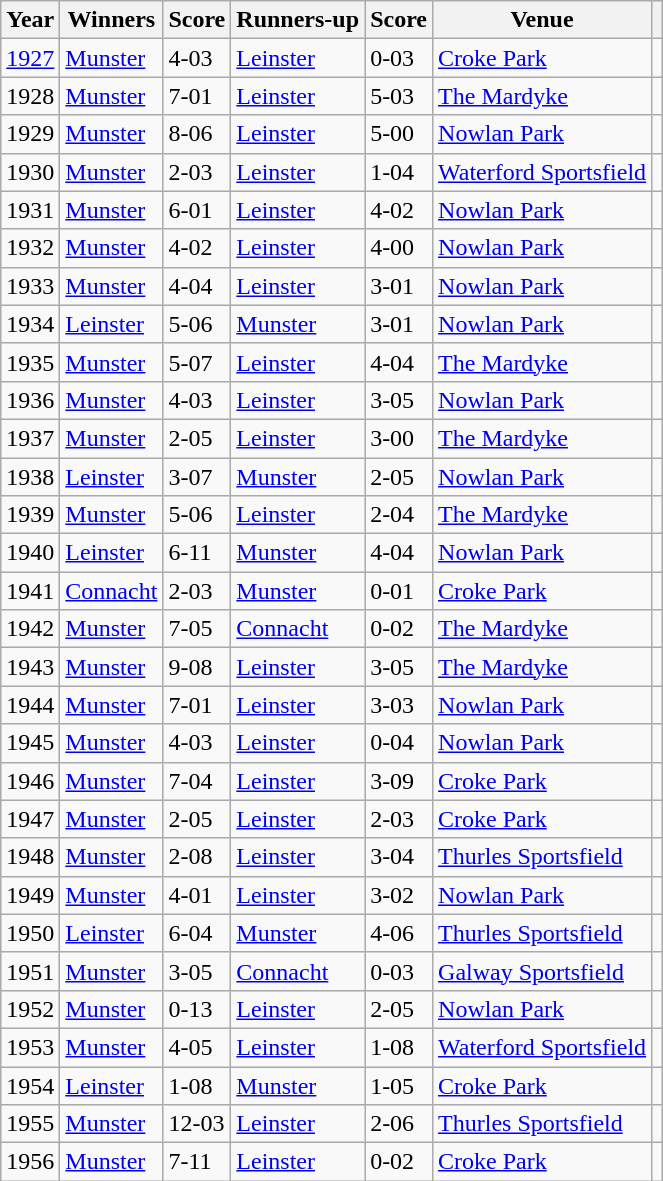<table class="wikitable sortable" style="text-align:left;">
<tr>
<th>Year</th>
<th>Winners</th>
<th>Score</th>
<th>Runners-up</th>
<th>Score</th>
<th>Venue</th>
<th></th>
</tr>
<tr>
<td><a href='#'>1927</a></td>
<td><a href='#'>Munster</a></td>
<td>4-03</td>
<td><a href='#'>Leinster</a></td>
<td>0-03</td>
<td><a href='#'>Croke Park</a></td>
<td></td>
</tr>
<tr>
<td>1928</td>
<td><a href='#'>Munster</a></td>
<td>7-01</td>
<td><a href='#'>Leinster</a></td>
<td>5-03</td>
<td><a href='#'>The Mardyke</a></td>
<td></td>
</tr>
<tr>
<td>1929</td>
<td><a href='#'>Munster</a></td>
<td>8-06</td>
<td><a href='#'>Leinster</a></td>
<td>5-00</td>
<td><a href='#'>Nowlan Park</a></td>
<td></td>
</tr>
<tr>
<td>1930</td>
<td><a href='#'>Munster</a></td>
<td>2-03</td>
<td><a href='#'>Leinster</a></td>
<td>1-04</td>
<td><a href='#'>Waterford Sportsfield</a></td>
<td></td>
</tr>
<tr>
<td>1931</td>
<td><a href='#'>Munster</a></td>
<td>6-01</td>
<td><a href='#'>Leinster</a></td>
<td>4-02</td>
<td><a href='#'>Nowlan Park</a></td>
<td></td>
</tr>
<tr>
<td>1932</td>
<td><a href='#'>Munster</a></td>
<td>4-02</td>
<td><a href='#'>Leinster</a></td>
<td>4-00</td>
<td><a href='#'>Nowlan Park</a></td>
<td></td>
</tr>
<tr>
<td>1933</td>
<td><a href='#'>Munster</a></td>
<td>4-04</td>
<td><a href='#'>Leinster</a></td>
<td>3-01</td>
<td><a href='#'>Nowlan Park</a></td>
<td></td>
</tr>
<tr>
<td>1934</td>
<td><a href='#'>Leinster</a></td>
<td>5-06</td>
<td><a href='#'>Munster</a></td>
<td>3-01</td>
<td><a href='#'>Nowlan Park</a></td>
<td></td>
</tr>
<tr>
<td>1935</td>
<td><a href='#'>Munster</a></td>
<td>5-07</td>
<td><a href='#'>Leinster</a></td>
<td>4-04</td>
<td><a href='#'>The Mardyke</a></td>
<td></td>
</tr>
<tr>
<td>1936</td>
<td><a href='#'>Munster</a></td>
<td>4-03</td>
<td><a href='#'>Leinster</a></td>
<td>3-05</td>
<td><a href='#'>Nowlan Park</a></td>
<td></td>
</tr>
<tr>
<td>1937</td>
<td><a href='#'>Munster</a></td>
<td>2-05</td>
<td><a href='#'>Leinster</a></td>
<td>3-00</td>
<td><a href='#'>The Mardyke</a></td>
<td></td>
</tr>
<tr>
<td>1938</td>
<td><a href='#'>Leinster</a></td>
<td>3-07</td>
<td><a href='#'>Munster</a></td>
<td>2-05</td>
<td><a href='#'>Nowlan Park</a></td>
<td></td>
</tr>
<tr>
<td>1939</td>
<td><a href='#'>Munster</a></td>
<td>5-06</td>
<td><a href='#'>Leinster</a></td>
<td>2-04</td>
<td><a href='#'>The Mardyke</a></td>
<td></td>
</tr>
<tr>
<td>1940</td>
<td><a href='#'>Leinster</a></td>
<td>6-11</td>
<td><a href='#'>Munster</a></td>
<td>4-04</td>
<td><a href='#'>Nowlan Park</a></td>
<td></td>
</tr>
<tr>
<td>1941</td>
<td><a href='#'>Connacht</a></td>
<td>2-03</td>
<td><a href='#'>Munster</a></td>
<td>0-01</td>
<td><a href='#'>Croke Park</a></td>
<td></td>
</tr>
<tr>
<td>1942</td>
<td><a href='#'>Munster</a></td>
<td>7-05</td>
<td><a href='#'>Connacht</a></td>
<td>0-02</td>
<td><a href='#'>The Mardyke</a></td>
<td></td>
</tr>
<tr>
<td>1943</td>
<td><a href='#'>Munster</a></td>
<td>9-08</td>
<td><a href='#'>Leinster</a></td>
<td>3-05</td>
<td><a href='#'>The Mardyke</a></td>
<td></td>
</tr>
<tr>
<td>1944</td>
<td><a href='#'>Munster</a></td>
<td>7-01</td>
<td><a href='#'>Leinster</a></td>
<td>3-03</td>
<td><a href='#'>Nowlan Park</a></td>
<td></td>
</tr>
<tr>
<td>1945</td>
<td><a href='#'>Munster</a></td>
<td>4-03</td>
<td><a href='#'>Leinster</a></td>
<td>0-04</td>
<td><a href='#'>Nowlan Park</a></td>
<td></td>
</tr>
<tr>
<td>1946</td>
<td><a href='#'>Munster</a></td>
<td>7-04</td>
<td><a href='#'>Leinster</a></td>
<td>3-09</td>
<td><a href='#'>Croke Park</a></td>
<td></td>
</tr>
<tr>
<td>1947</td>
<td><a href='#'>Munster</a></td>
<td>2-05</td>
<td><a href='#'>Leinster</a></td>
<td>2-03</td>
<td><a href='#'>Croke Park</a></td>
<td></td>
</tr>
<tr>
<td>1948</td>
<td><a href='#'>Munster</a></td>
<td>2-08</td>
<td><a href='#'>Leinster</a></td>
<td>3-04</td>
<td><a href='#'>Thurles Sportsfield</a></td>
<td></td>
</tr>
<tr>
<td>1949</td>
<td><a href='#'>Munster</a></td>
<td>4-01</td>
<td><a href='#'>Leinster</a></td>
<td>3-02</td>
<td><a href='#'>Nowlan Park</a></td>
<td></td>
</tr>
<tr>
<td>1950</td>
<td><a href='#'>Leinster</a></td>
<td>6-04</td>
<td><a href='#'>Munster</a></td>
<td>4-06</td>
<td><a href='#'>Thurles Sportsfield</a></td>
<td></td>
</tr>
<tr>
<td>1951</td>
<td><a href='#'>Munster</a></td>
<td>3-05</td>
<td><a href='#'>Connacht</a></td>
<td>0-03</td>
<td><a href='#'>Galway Sportsfield</a></td>
<td></td>
</tr>
<tr>
<td>1952</td>
<td><a href='#'>Munster</a></td>
<td>0-13</td>
<td><a href='#'>Leinster</a></td>
<td>2-05</td>
<td><a href='#'>Nowlan Park</a></td>
<td></td>
</tr>
<tr>
<td>1953</td>
<td><a href='#'>Munster</a></td>
<td>4-05</td>
<td><a href='#'>Leinster</a></td>
<td>1-08</td>
<td><a href='#'>Waterford Sportsfield</a></td>
<td></td>
</tr>
<tr>
<td>1954</td>
<td><a href='#'>Leinster</a></td>
<td>1-08</td>
<td><a href='#'>Munster</a></td>
<td>1-05</td>
<td><a href='#'>Croke Park</a></td>
<td></td>
</tr>
<tr>
<td>1955</td>
<td><a href='#'>Munster</a></td>
<td>12-03</td>
<td><a href='#'>Leinster</a></td>
<td>2-06</td>
<td><a href='#'>Thurles Sportsfield</a></td>
<td></td>
</tr>
<tr>
<td>1956</td>
<td><a href='#'>Munster</a></td>
<td>7-11</td>
<td><a href='#'>Leinster</a></td>
<td>0-02</td>
<td><a href='#'>Croke Park</a></td>
<td></td>
</tr>
</table>
